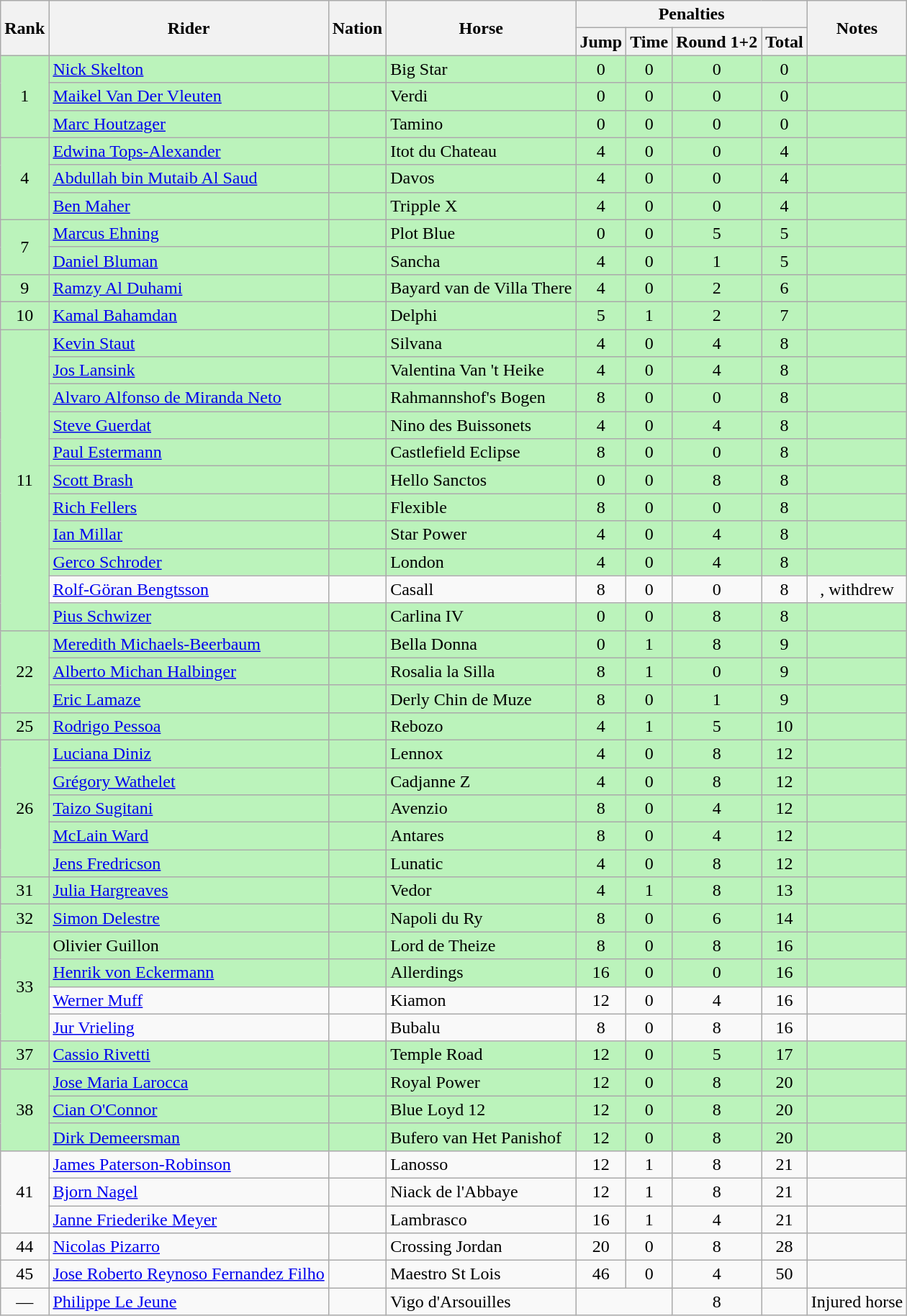<table class="wikitable sortable" style="text-align:center">
<tr>
<th rowspan=2>Rank</th>
<th rowspan=2>Rider</th>
<th rowspan=2>Nation</th>
<th rowspan=2>Horse</th>
<th colspan=4>Penalties</th>
<th rowspan=2>Notes</th>
</tr>
<tr>
<th>Jump</th>
<th>Time</th>
<th>Round 1+2</th>
<th>Total</th>
</tr>
<tr bgcolor=bbf3bb>
<td rowspan="3">1</td>
<td align=left><a href='#'>Nick Skelton</a></td>
<td align=left></td>
<td align=left>Big Star</td>
<td>0</td>
<td>0</td>
<td>0</td>
<td>0</td>
<td></td>
</tr>
<tr bgcolor=bbf3bb>
<td align=left><a href='#'>Maikel Van Der Vleuten</a></td>
<td align=left></td>
<td align=left>Verdi</td>
<td>0</td>
<td>0</td>
<td>0</td>
<td>0</td>
<td></td>
</tr>
<tr bgcolor=bbf3bb>
<td align=left><a href='#'>Marc Houtzager</a></td>
<td align=left></td>
<td align=left>Tamino</td>
<td>0</td>
<td>0</td>
<td>0</td>
<td>0</td>
<td></td>
</tr>
<tr bgcolor=bbf3bb>
<td rowspan="3">4</td>
<td align=left><a href='#'>Edwina Tops-Alexander</a></td>
<td align=left></td>
<td align=left>Itot du Chateau</td>
<td>4</td>
<td>0</td>
<td>0</td>
<td>4</td>
<td></td>
</tr>
<tr bgcolor=bbf3bb>
<td align=left><a href='#'>Abdullah bin Mutaib Al Saud</a></td>
<td align=left></td>
<td align=left>Davos</td>
<td>4</td>
<td>0</td>
<td>0</td>
<td>4</td>
<td></td>
</tr>
<tr bgcolor=bbf3bb>
<td align=left><a href='#'>Ben Maher</a></td>
<td align=left></td>
<td align=left>Tripple X</td>
<td>4</td>
<td>0</td>
<td>0</td>
<td>4</td>
<td></td>
</tr>
<tr bgcolor=bbf3bb>
<td rowspan="2">7</td>
<td align=left><a href='#'>Marcus Ehning</a></td>
<td align=left></td>
<td align=left>Plot Blue</td>
<td>0</td>
<td>0</td>
<td>5</td>
<td>5</td>
<td></td>
</tr>
<tr bgcolor=bbf3bb>
<td align=left><a href='#'>Daniel Bluman</a></td>
<td align=left></td>
<td align=left>Sancha</td>
<td>4</td>
<td>0</td>
<td>1</td>
<td>5</td>
<td></td>
</tr>
<tr bgcolor=bbf3bb>
<td>9</td>
<td align=left><a href='#'>Ramzy Al Duhami</a></td>
<td align=left></td>
<td align=left>Bayard van de Villa There</td>
<td>4</td>
<td>0</td>
<td>2</td>
<td>6</td>
<td></td>
</tr>
<tr bgcolor=bbf3bb>
<td>10</td>
<td align=left><a href='#'>Kamal Bahamdan</a></td>
<td align=left></td>
<td align=left>Delphi</td>
<td>5</td>
<td>1</td>
<td>2</td>
<td>7</td>
<td></td>
</tr>
<tr bgcolor=bbf3bb>
<td rowspan="11">11</td>
<td align=left><a href='#'>Kevin Staut</a></td>
<td align=left></td>
<td align=left>Silvana</td>
<td>4</td>
<td>0</td>
<td>4</td>
<td>8</td>
<td></td>
</tr>
<tr bgcolor=bbf3bb>
<td align=left><a href='#'>Jos Lansink</a></td>
<td align=left></td>
<td align=left>Valentina Van 't Heike</td>
<td>4</td>
<td>0</td>
<td>4</td>
<td>8</td>
<td></td>
</tr>
<tr bgcolor=bbf3bb>
<td align=left><a href='#'>Alvaro Alfonso de Miranda Neto</a></td>
<td align=left></td>
<td align=left>Rahmannshof's Bogen</td>
<td>8</td>
<td>0</td>
<td>0</td>
<td>8</td>
<td></td>
</tr>
<tr bgcolor=bbf3bb>
<td align=left><a href='#'>Steve Guerdat</a></td>
<td align=left></td>
<td align=left>Nino des Buissonets</td>
<td>4</td>
<td>0</td>
<td>4</td>
<td>8</td>
<td></td>
</tr>
<tr bgcolor=bbf3bb>
<td align=left><a href='#'>Paul Estermann</a></td>
<td align=left></td>
<td align=left>Castlefield Eclipse</td>
<td>8</td>
<td>0</td>
<td>0</td>
<td>8</td>
<td></td>
</tr>
<tr bgcolor=bbf3bb>
<td align=left><a href='#'>Scott Brash</a></td>
<td align=left></td>
<td align=left>Hello Sanctos</td>
<td>0</td>
<td>0</td>
<td>8</td>
<td>8</td>
<td></td>
</tr>
<tr bgcolor=bbf3bb>
<td align=left><a href='#'>Rich Fellers</a></td>
<td align=left></td>
<td align=left>Flexible</td>
<td>8</td>
<td>0</td>
<td>0</td>
<td>8</td>
<td></td>
</tr>
<tr bgcolor=bbf3bb>
<td align=left><a href='#'>Ian Millar</a></td>
<td align=left></td>
<td align=left>Star Power</td>
<td>4</td>
<td>0</td>
<td>4</td>
<td>8</td>
<td></td>
</tr>
<tr bgcolor=bbf3bb>
<td align=left><a href='#'>Gerco Schroder</a></td>
<td align=left></td>
<td align=left>London</td>
<td>4</td>
<td>0</td>
<td>4</td>
<td>8</td>
<td></td>
</tr>
<tr>
<td align=left><a href='#'>Rolf-Göran Bengtsson</a></td>
<td align=left></td>
<td align=left>Casall</td>
<td>8</td>
<td>0</td>
<td>0</td>
<td>8</td>
<td>, withdrew</td>
</tr>
<tr bgcolor=bbf3bb>
<td align=left><a href='#'>Pius Schwizer</a></td>
<td align=left></td>
<td align=left>Carlina IV</td>
<td>0</td>
<td>0</td>
<td>8</td>
<td>8</td>
<td></td>
</tr>
<tr bgcolor=bbf3bb>
<td rowspan="3">22</td>
<td align=left><a href='#'>Meredith Michaels-Beerbaum</a></td>
<td align=left></td>
<td align=left>Bella Donna</td>
<td>0</td>
<td>1</td>
<td>8</td>
<td>9</td>
<td></td>
</tr>
<tr bgcolor=bbf3bb>
<td align=left><a href='#'>Alberto Michan Halbinger</a></td>
<td align=left></td>
<td align=left>Rosalia la Silla</td>
<td>8</td>
<td>1</td>
<td>0</td>
<td>9</td>
<td></td>
</tr>
<tr bgcolor=bbf3bb>
<td align=left><a href='#'>Eric Lamaze</a></td>
<td align=left></td>
<td align=left>Derly Chin de Muze</td>
<td>8</td>
<td>0</td>
<td>1</td>
<td>9</td>
<td></td>
</tr>
<tr bgcolor=bbf3bb>
<td>25</td>
<td align=left><a href='#'>Rodrigo Pessoa</a></td>
<td align=left></td>
<td align=left>Rebozo</td>
<td>4</td>
<td>1</td>
<td>5</td>
<td>10</td>
<td></td>
</tr>
<tr bgcolor=bbf3bb>
<td rowspan="5">26</td>
<td align=left><a href='#'>Luciana Diniz</a></td>
<td align=left></td>
<td align=left>Lennox</td>
<td>4</td>
<td>0</td>
<td>8</td>
<td>12</td>
<td></td>
</tr>
<tr bgcolor=bbf3bb>
<td align=left><a href='#'>Grégory Wathelet</a></td>
<td align=left></td>
<td align=left>Cadjanne Z</td>
<td>4</td>
<td>0</td>
<td>8</td>
<td>12</td>
<td></td>
</tr>
<tr bgcolor=bbf3bb>
<td align=left><a href='#'>Taizo Sugitani</a></td>
<td align=left></td>
<td align=left>Avenzio</td>
<td>8</td>
<td>0</td>
<td>4</td>
<td>12</td>
<td></td>
</tr>
<tr bgcolor=bbf3bb>
<td align=left><a href='#'>McLain Ward</a></td>
<td align=left></td>
<td align=left>Antares</td>
<td>8</td>
<td>0</td>
<td>4</td>
<td>12</td>
<td></td>
</tr>
<tr bgcolor=bbf3bb>
<td align=left><a href='#'>Jens Fredricson</a></td>
<td align=left></td>
<td align=left>Lunatic</td>
<td>4</td>
<td>0</td>
<td>8</td>
<td>12</td>
<td></td>
</tr>
<tr bgcolor=bbf3bb>
<td>31</td>
<td align=left><a href='#'>Julia Hargreaves</a></td>
<td align=left></td>
<td align=left>Vedor</td>
<td>4</td>
<td>1</td>
<td>8</td>
<td>13</td>
<td></td>
</tr>
<tr bgcolor=bbf3bb>
<td>32</td>
<td align=left><a href='#'>Simon Delestre</a></td>
<td align=left></td>
<td align=left>Napoli du Ry</td>
<td>8</td>
<td>0</td>
<td>6</td>
<td>14</td>
<td></td>
</tr>
<tr bgcolor=bbf3bb>
<td rowspan="4">33</td>
<td align=left>Olivier Guillon</td>
<td align=left></td>
<td align=left>Lord de Theize</td>
<td>8</td>
<td>0</td>
<td>8</td>
<td>16</td>
<td></td>
</tr>
<tr bgcolor=bbf3bb>
<td align=left><a href='#'>Henrik von Eckermann</a></td>
<td align=left></td>
<td align=left>Allerdings</td>
<td>16</td>
<td>0</td>
<td>0</td>
<td>16</td>
<td></td>
</tr>
<tr>
<td align=left><a href='#'>Werner Muff</a></td>
<td align=left></td>
<td align=left>Kiamon</td>
<td>12</td>
<td>0</td>
<td>4</td>
<td>16</td>
<td></td>
</tr>
<tr>
<td align=left><a href='#'>Jur Vrieling</a></td>
<td align=left></td>
<td align=left>Bubalu</td>
<td>8</td>
<td>0</td>
<td>8</td>
<td>16</td>
<td></td>
</tr>
<tr bgcolor=bbf3bb>
<td>37</td>
<td align=left><a href='#'>Cassio Rivetti</a></td>
<td align=left></td>
<td align=left>Temple Road</td>
<td>12</td>
<td>0</td>
<td>5</td>
<td>17</td>
<td></td>
</tr>
<tr bgcolor=bbf3bb>
<td rowspan="3">38</td>
<td align=left><a href='#'>Jose Maria Larocca</a></td>
<td align=left></td>
<td align=left>Royal Power</td>
<td>12</td>
<td>0</td>
<td>8</td>
<td>20</td>
<td></td>
</tr>
<tr bgcolor=bbf3bb>
<td align=left><a href='#'>Cian O'Connor</a></td>
<td align=left></td>
<td align=left>Blue Loyd 12</td>
<td>12</td>
<td>0</td>
<td>8</td>
<td>20</td>
<td></td>
</tr>
<tr bgcolor=bbf3bb>
<td align=left><a href='#'>Dirk Demeersman</a></td>
<td align=left></td>
<td align=left>Bufero van Het Panishof</td>
<td>12</td>
<td>0</td>
<td>8</td>
<td>20</td>
<td></td>
</tr>
<tr>
<td rowspan="3">41</td>
<td align=left><a href='#'>James Paterson-Robinson</a></td>
<td align=left></td>
<td align=left>Lanosso</td>
<td>12</td>
<td>1</td>
<td>8</td>
<td>21</td>
<td></td>
</tr>
<tr>
<td align=left><a href='#'>Bjorn Nagel</a></td>
<td align=left></td>
<td align=left>Niack de l'Abbaye</td>
<td>12</td>
<td>1</td>
<td>8</td>
<td>21</td>
<td></td>
</tr>
<tr>
<td align=left><a href='#'>Janne Friederike Meyer</a></td>
<td align=left></td>
<td align=left>Lambrasco</td>
<td>16</td>
<td>1</td>
<td>4</td>
<td>21</td>
<td></td>
</tr>
<tr>
<td>44</td>
<td align=left><a href='#'>Nicolas Pizarro</a></td>
<td align=left></td>
<td align=left>Crossing Jordan</td>
<td>20</td>
<td>0</td>
<td>8</td>
<td>28</td>
<td></td>
</tr>
<tr>
<td>45</td>
<td align=left><a href='#'>Jose Roberto Reynoso Fernandez Filho</a></td>
<td align=left></td>
<td align=left>Maestro St Lois</td>
<td>46</td>
<td>0</td>
<td>4</td>
<td>50</td>
<td></td>
</tr>
<tr>
<td data-sort-value=46>—</td>
<td align=left><a href='#'>Philippe Le Jeune</a></td>
<td align=left></td>
<td align=left>Vigo d'Arsouilles</td>
<td colspan=2 data-sort-value=99></td>
<td>8</td>
<td data-sort-value=99></td>
<td>Injured horse</td>
</tr>
</table>
